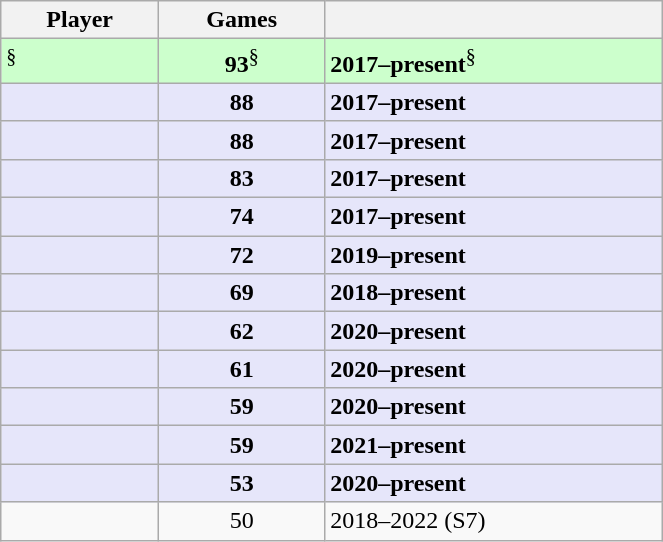<table class="wikitable sortable" width=35%>
<tr>
<th>Player</th>
<th>Games</th>
<th></th>
</tr>
<tr style=background:#CCFFCC>
<td><strong></strong><sup>§</sup></td>
<td align=center><strong>93</strong><sup>§</sup></td>
<td><strong>2017–present</strong><sup>§</sup></td>
</tr>
<tr style=background:#E6E6FA>
<td><strong></strong></td>
<td align=center><strong>88</strong></td>
<td><strong>2017–present</strong></td>
</tr>
<tr style=background:#E6E6FA>
<td><strong></strong></td>
<td align=center><strong>88</strong></td>
<td><strong>2017–present</strong></td>
</tr>
<tr style=background:#E6E6FA>
<td><strong></strong></td>
<td align=center><strong>83</strong></td>
<td><strong>2017–present</strong></td>
</tr>
<tr style=background:#E6E6FA>
<td><strong></strong></td>
<td align=center><strong>74</strong></td>
<td><strong>2017–present</strong></td>
</tr>
<tr style=background:#E6E6FA>
<td><strong></strong></td>
<td align=center><strong>72</strong></td>
<td><strong>2019–present</strong></td>
</tr>
<tr style=background:#E6E6FA>
<td><strong></strong></td>
<td align=center><strong>69</strong></td>
<td><strong>2018–present</strong></td>
</tr>
<tr style=background:#E6E6FA>
<td><strong></strong></td>
<td align=center><strong>62</strong></td>
<td><strong>2020–present</strong></td>
</tr>
<tr style=background:#E6E6FA>
<td><strong></strong></td>
<td align=center><strong>61</strong></td>
<td><strong>2020–present</strong></td>
</tr>
<tr style=background:#E6E6FA>
<td><strong></strong></td>
<td align=center><strong>59</strong></td>
<td><strong>2020–present</strong></td>
</tr>
<tr style=background:#E6E6FA>
<td><strong></strong></td>
<td align=center><strong>59</strong></td>
<td><strong>2021–present</strong></td>
</tr>
<tr style=background:#E6E6FA>
<td><strong></strong></td>
<td align=center><strong>53</strong></td>
<td><strong>2020–present</strong></td>
</tr>
<tr>
<td></td>
<td align=center>50</td>
<td>2018–2022 (S7)</td>
</tr>
</table>
